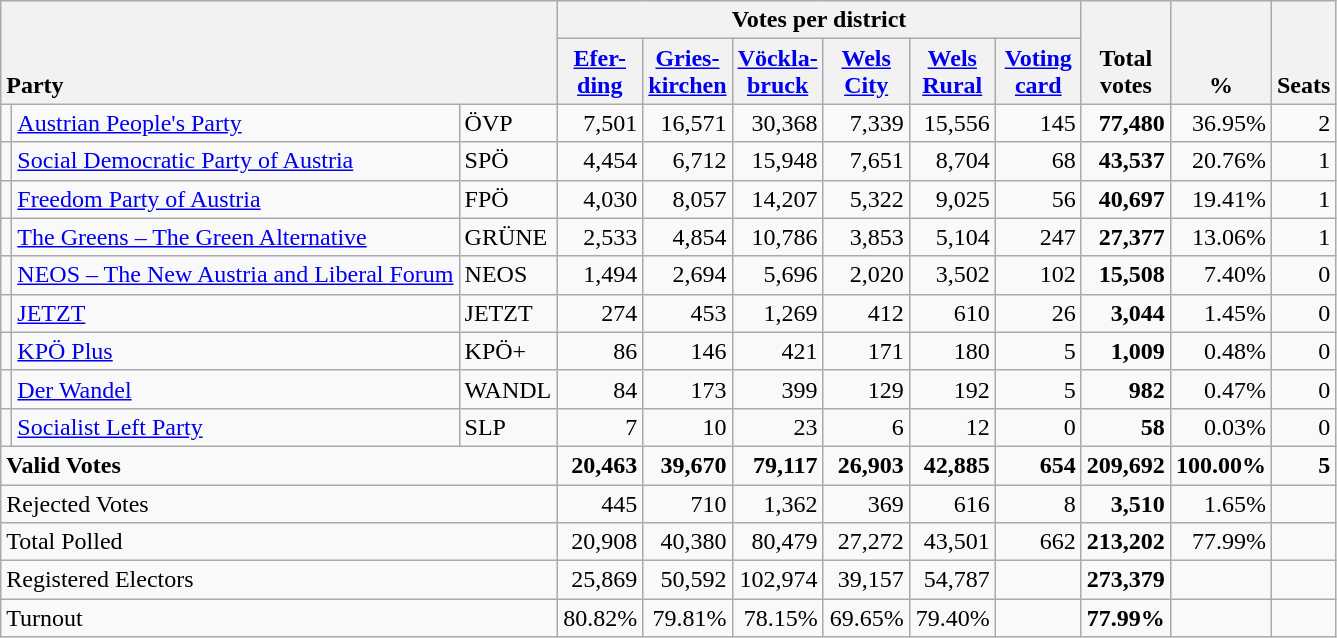<table class="wikitable" border="1" style="text-align:right;">
<tr>
<th style="text-align:left;" valign=bottom rowspan=2 colspan=3>Party</th>
<th colspan=6>Votes per district</th>
<th align=center valign=bottom rowspan=2 width="50">Total<br>votes</th>
<th align=center valign=bottom rowspan=2 width="50">%</th>
<th align=center valign=bottom rowspan=2>Seats</th>
</tr>
<tr>
<th align=center valign=bottom width="50"><a href='#'>Efer-<br>ding</a></th>
<th align=center valign=bottom width="50"><a href='#'>Gries-<br>kirchen</a></th>
<th align=center valign=bottom width="50"><a href='#'>Vöckla-<br>bruck</a></th>
<th align=center valign=bottom width="50"><a href='#'>Wels<br>City</a></th>
<th align=center valign=bottom width="50"><a href='#'>Wels<br>Rural</a></th>
<th align=center valign=bottom width="50"><a href='#'>Voting<br>card</a></th>
</tr>
<tr>
<td></td>
<td align=left><a href='#'>Austrian People's Party</a></td>
<td align=left>ÖVP</td>
<td>7,501</td>
<td>16,571</td>
<td>30,368</td>
<td>7,339</td>
<td>15,556</td>
<td>145</td>
<td><strong>77,480</strong></td>
<td>36.95%</td>
<td>2</td>
</tr>
<tr>
<td></td>
<td align=left><a href='#'>Social Democratic Party of Austria</a></td>
<td align=left>SPÖ</td>
<td>4,454</td>
<td>6,712</td>
<td>15,948</td>
<td>7,651</td>
<td>8,704</td>
<td>68</td>
<td><strong>43,537</strong></td>
<td>20.76%</td>
<td>1</td>
</tr>
<tr>
<td></td>
<td align=left><a href='#'>Freedom Party of Austria</a></td>
<td align=left>FPÖ</td>
<td>4,030</td>
<td>8,057</td>
<td>14,207</td>
<td>5,322</td>
<td>9,025</td>
<td>56</td>
<td><strong>40,697</strong></td>
<td>19.41%</td>
<td>1</td>
</tr>
<tr>
<td></td>
<td align=left><a href='#'>The Greens – The Green Alternative</a></td>
<td align=left>GRÜNE</td>
<td>2,533</td>
<td>4,854</td>
<td>10,786</td>
<td>3,853</td>
<td>5,104</td>
<td>247</td>
<td><strong>27,377</strong></td>
<td>13.06%</td>
<td>1</td>
</tr>
<tr>
<td></td>
<td align=left style="white-space: nowrap;"><a href='#'>NEOS – The New Austria and Liberal Forum</a></td>
<td align=left>NEOS</td>
<td>1,494</td>
<td>2,694</td>
<td>5,696</td>
<td>2,020</td>
<td>3,502</td>
<td>102</td>
<td><strong>15,508</strong></td>
<td>7.40%</td>
<td>0</td>
</tr>
<tr>
<td></td>
<td align=left><a href='#'>JETZT</a></td>
<td align=left>JETZT</td>
<td>274</td>
<td>453</td>
<td>1,269</td>
<td>412</td>
<td>610</td>
<td>26</td>
<td><strong>3,044</strong></td>
<td>1.45%</td>
<td>0</td>
</tr>
<tr>
<td></td>
<td align=left><a href='#'>KPÖ Plus</a></td>
<td align=left>KPÖ+</td>
<td>86</td>
<td>146</td>
<td>421</td>
<td>171</td>
<td>180</td>
<td>5</td>
<td><strong>1,009</strong></td>
<td>0.48%</td>
<td>0</td>
</tr>
<tr>
<td></td>
<td align=left><a href='#'>Der Wandel</a></td>
<td align=left>WANDL</td>
<td>84</td>
<td>173</td>
<td>399</td>
<td>129</td>
<td>192</td>
<td>5</td>
<td><strong>982</strong></td>
<td>0.47%</td>
<td>0</td>
</tr>
<tr>
<td></td>
<td align=left><a href='#'>Socialist Left Party</a></td>
<td align=left>SLP</td>
<td>7</td>
<td>10</td>
<td>23</td>
<td>6</td>
<td>12</td>
<td>0</td>
<td><strong>58</strong></td>
<td>0.03%</td>
<td>0</td>
</tr>
<tr style="font-weight:bold">
<td align=left colspan=3>Valid Votes</td>
<td>20,463</td>
<td>39,670</td>
<td>79,117</td>
<td>26,903</td>
<td>42,885</td>
<td>654</td>
<td>209,692</td>
<td>100.00%</td>
<td>5</td>
</tr>
<tr>
<td align=left colspan=3>Rejected Votes</td>
<td>445</td>
<td>710</td>
<td>1,362</td>
<td>369</td>
<td>616</td>
<td>8</td>
<td><strong>3,510</strong></td>
<td>1.65%</td>
<td></td>
</tr>
<tr>
<td align=left colspan=3>Total Polled</td>
<td>20,908</td>
<td>40,380</td>
<td>80,479</td>
<td>27,272</td>
<td>43,501</td>
<td>662</td>
<td><strong>213,202</strong></td>
<td>77.99%</td>
<td></td>
</tr>
<tr>
<td align=left colspan=3>Registered Electors</td>
<td>25,869</td>
<td>50,592</td>
<td>102,974</td>
<td>39,157</td>
<td>54,787</td>
<td></td>
<td><strong>273,379</strong></td>
<td></td>
<td></td>
</tr>
<tr>
<td align=left colspan=3>Turnout</td>
<td>80.82%</td>
<td>79.81%</td>
<td>78.15%</td>
<td>69.65%</td>
<td>79.40%</td>
<td></td>
<td><strong>77.99%</strong></td>
<td></td>
<td></td>
</tr>
</table>
